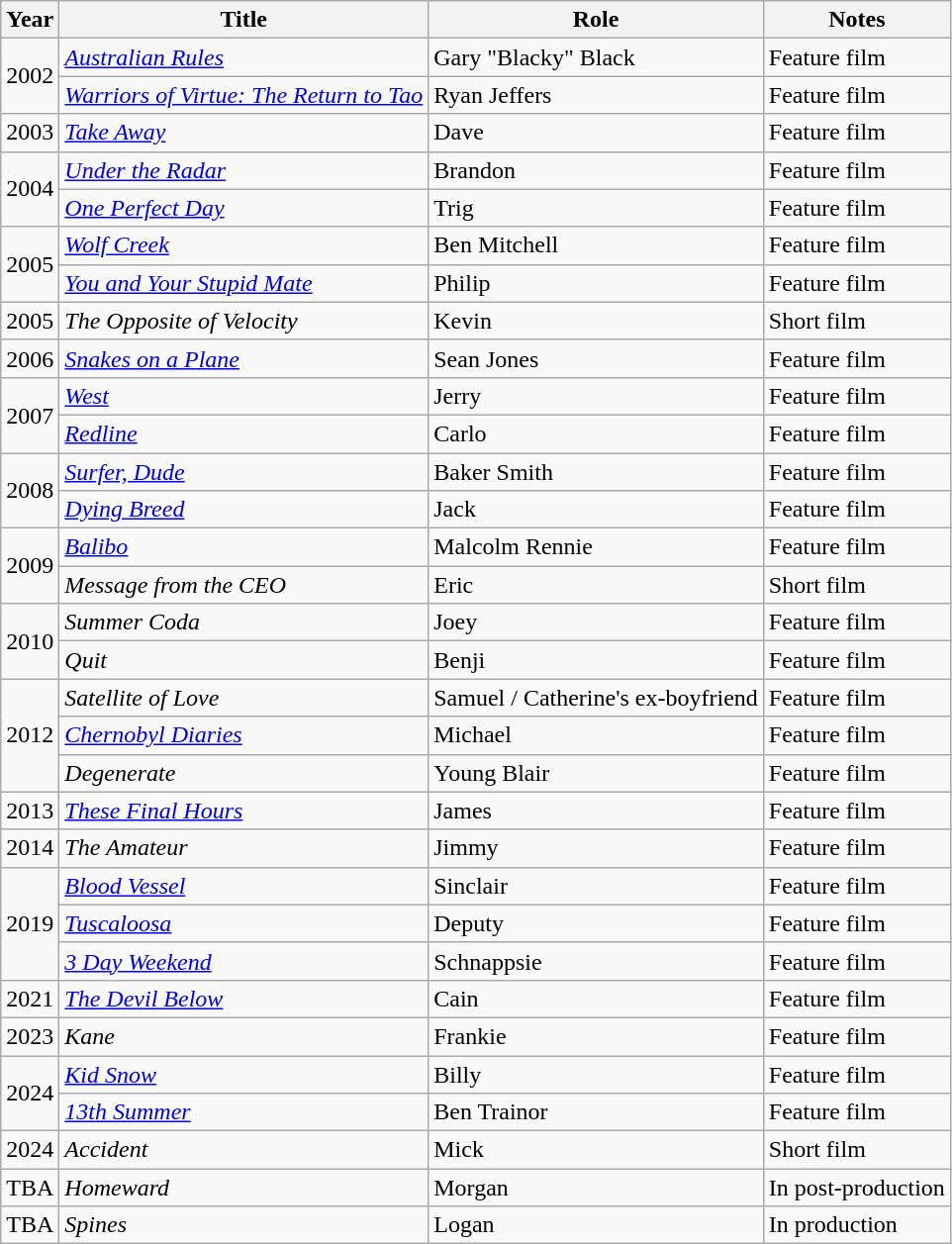<table class="wikitable sortable">
<tr>
<th>Year</th>
<th>Title</th>
<th>Role</th>
<th>Notes</th>
</tr>
<tr>
<td rowspan="2">2002</td>
<td><em><a href='#'>Australian Rules</a></em></td>
<td>Gary "Blacky" Black</td>
<td>Feature film</td>
</tr>
<tr>
<td><em><a href='#'>Warriors of Virtue: The Return to Tao</a></em></td>
<td>Ryan Jeffers</td>
<td>Feature film</td>
</tr>
<tr>
<td>2003</td>
<td><em><a href='#'>Take Away</a></em></td>
<td>Dave</td>
<td>Feature film</td>
</tr>
<tr>
<td rowspan="2">2004</td>
<td><em><a href='#'>Under the Radar</a></em></td>
<td>Brandon</td>
<td>Feature film</td>
</tr>
<tr>
<td><em><a href='#'>One Perfect Day</a></em></td>
<td>Trig</td>
<td>Feature film</td>
</tr>
<tr>
<td rowspan="2">2005</td>
<td><em><a href='#'>Wolf Creek</a></em></td>
<td>Ben Mitchell</td>
<td>Feature film</td>
</tr>
<tr>
<td><em><a href='#'>You and Your Stupid Mate</a></em></td>
<td>Philip</td>
<td>Feature film</td>
</tr>
<tr>
<td>2005</td>
<td><em>The Opposite of Velocity</em></td>
<td>Kevin</td>
<td>Short film</td>
</tr>
<tr>
<td>2006</td>
<td><em><a href='#'>Snakes on a Plane</a></em></td>
<td>Sean Jones</td>
<td>Feature  film</td>
</tr>
<tr>
<td rowspan="2">2007</td>
<td><em><a href='#'>West</a></em></td>
<td>Jerry</td>
<td>Feature film</td>
</tr>
<tr>
<td><em><a href='#'>Redline</a></em></td>
<td>Carlo</td>
<td>Feature film</td>
</tr>
<tr>
<td rowspan="2">2008</td>
<td><em><a href='#'>Surfer, Dude</a></em></td>
<td>Baker Smith</td>
<td>Feature film</td>
</tr>
<tr>
<td><em><a href='#'>Dying Breed</a></em></td>
<td>Jack</td>
<td>Feature film</td>
</tr>
<tr>
<td rowspan="2">2009</td>
<td><em><a href='#'>Balibo</a></em></td>
<td>Malcolm Rennie</td>
<td>Feature film</td>
</tr>
<tr>
<td><em>Message from the CEO</em></td>
<td>Eric</td>
<td>Short film</td>
</tr>
<tr>
<td rowspan="2">2010</td>
<td><em>Summer Coda</em></td>
<td>Joey</td>
<td>Feature film</td>
</tr>
<tr>
<td><em>Quit</em></td>
<td>Benji</td>
<td>Feature film</td>
</tr>
<tr>
<td rowspan="3">2012</td>
<td><em>Satellite of Love</em></td>
<td>Samuel / Catherine's ex-boyfriend</td>
<td>Feature film</td>
</tr>
<tr>
<td><em><a href='#'>Chernobyl Diaries</a></em></td>
<td>Michael</td>
<td>Feature film</td>
</tr>
<tr>
<td><em>Degenerate</em></td>
<td>Young Blair</td>
<td>Feature film</td>
</tr>
<tr>
<td>2013</td>
<td><em><a href='#'>These Final Hours</a></em></td>
<td>James</td>
<td>Feature film</td>
</tr>
<tr>
<td>2014</td>
<td><em>The Amateur</em></td>
<td>Jimmy</td>
<td>Feature film</td>
</tr>
<tr>
<td rowspan="3">2019</td>
<td><em><a href='#'>Blood Vessel</a></em></td>
<td>Sinclair</td>
<td>Feature film</td>
</tr>
<tr>
<td><em><a href='#'>Tuscaloosa</a></em></td>
<td>Deputy</td>
<td>Feature film</td>
</tr>
<tr>
<td><em><a href='#'>3 Day Weekend</a></em></td>
<td>Schnappsie</td>
<td>Feature film</td>
</tr>
<tr>
<td>2021</td>
<td><em><a href='#'>The Devil Below</a></em></td>
<td>Cain</td>
<td>Feature film</td>
</tr>
<tr>
<td>2023</td>
<td><em>Kane</em></td>
<td>Frankie</td>
<td>Feature film</td>
</tr>
<tr>
<td rowspan="2">2024</td>
<td><em><a href='#'>Kid Snow</a></em></td>
<td>Billy</td>
<td>Feature film</td>
</tr>
<tr>
<td><em><a href='#'>13th Summer</a></em></td>
<td>Ben Trainor</td>
<td>Feature film</td>
</tr>
<tr>
<td>2024</td>
<td><em>Accident</em></td>
<td>Mick</td>
<td>Short film</td>
</tr>
<tr>
<td>TBA</td>
<td><em>Homeward</em></td>
<td>Morgan</td>
<td>In post-production</td>
</tr>
<tr>
<td>TBA</td>
<td><em>Spines</em></td>
<td>Logan</td>
<td>In production</td>
</tr>
</table>
